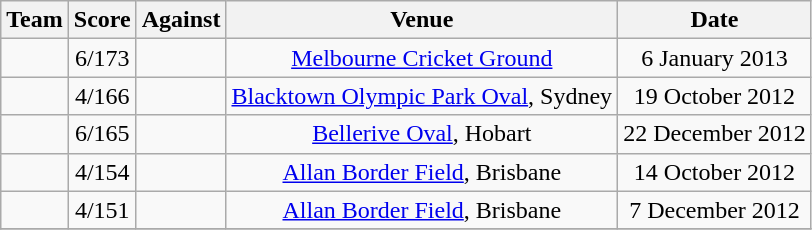<table class="wikitable sortable" style="text-align:center">
<tr>
<th class="unsortable">Team</th>
<th>Score</th>
<th>Against</th>
<th>Venue</th>
<th>Date</th>
</tr>
<tr>
<td style="text-align:left;"></td>
<td>6/173</td>
<td style="text-align:left;"></td>
<td><a href='#'>Melbourne Cricket Ground</a></td>
<td>6 January 2013</td>
</tr>
<tr>
<td style="text-align:left;"></td>
<td>4/166</td>
<td style="text-align:left;"></td>
<td><a href='#'>Blacktown Olympic Park Oval</a>, Sydney</td>
<td>19 October 2012</td>
</tr>
<tr>
<td style="text-align:left;"></td>
<td>6/165</td>
<td style="text-align:left;"></td>
<td><a href='#'>Bellerive Oval</a>, Hobart</td>
<td>22 December 2012</td>
</tr>
<tr>
<td style="text-align:left;"></td>
<td>4/154</td>
<td style="text-align:left;"></td>
<td><a href='#'>Allan Border Field</a>, Brisbane</td>
<td>14 October 2012</td>
</tr>
<tr>
<td style="text-align:left;"></td>
<td>4/151</td>
<td style="text-align:left;"></td>
<td><a href='#'>Allan Border Field</a>, Brisbane</td>
<td>7 December 2012</td>
</tr>
<tr>
</tr>
</table>
